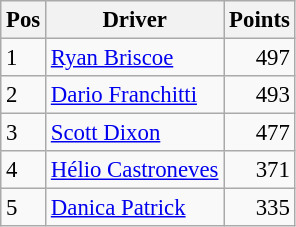<table class="wikitable" style="font-size: 95%;">
<tr>
<th>Pos</th>
<th>Driver</th>
<th>Points</th>
</tr>
<tr>
<td>1</td>
<td> <a href='#'>Ryan Briscoe</a></td>
<td align="right">497</td>
</tr>
<tr>
<td>2</td>
<td> <a href='#'>Dario Franchitti</a></td>
<td align="right">493</td>
</tr>
<tr>
<td>3</td>
<td> <a href='#'>Scott Dixon</a></td>
<td align="right">477</td>
</tr>
<tr>
<td>4</td>
<td> <a href='#'>Hélio Castroneves</a></td>
<td align="right">371</td>
</tr>
<tr>
<td>5</td>
<td> <a href='#'>Danica Patrick</a></td>
<td align="right">335</td>
</tr>
</table>
